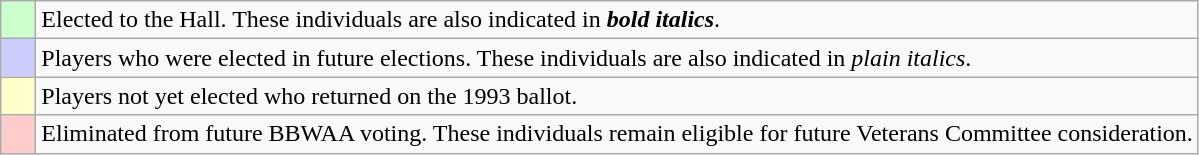<table class="wikitable">
<tr>
<td bgcolor="#ccffcc">    </td>
<td>Elected to the Hall. These individuals are also indicated in <strong><em>bold italics</em></strong>.</td>
</tr>
<tr>
<td bgcolor="#ccccff">    </td>
<td>Players who were elected in future elections. These individuals are also indicated in <em>plain italics</em>.</td>
</tr>
<tr>
<td bgcolor="#ffffcc">    </td>
<td>Players not yet elected who returned on the 1993 ballot.</td>
</tr>
<tr>
<td bgcolor="#ffcccc">    </td>
<td>Eliminated from future BBWAA voting. These individuals remain eligible for future Veterans Committee consideration.</td>
</tr>
</table>
